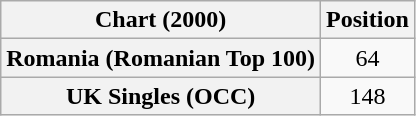<table class="wikitable sortable plainrowheaders" style="text-align:center">
<tr>
<th scope="col">Chart (2000)</th>
<th scope="col">Position</th>
</tr>
<tr>
<th scope="row">Romania (Romanian Top 100)</th>
<td>64</td>
</tr>
<tr>
<th scope="row">UK Singles (OCC)</th>
<td>148</td>
</tr>
</table>
